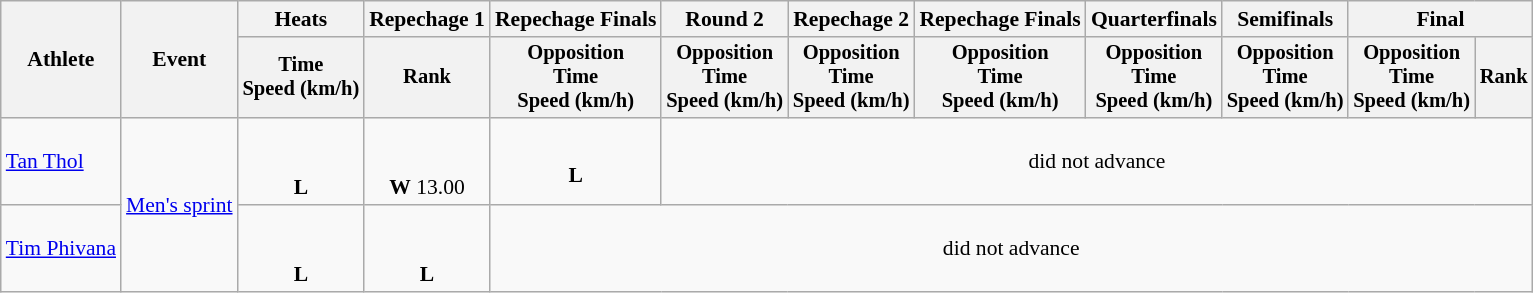<table class="wikitable" style="font-size:90%">
<tr>
<th rowspan="2">Athlete</th>
<th rowspan="2">Event</th>
<th>Heats</th>
<th>Repechage 1</th>
<th>Repechage Finals</th>
<th>Round 2</th>
<th>Repechage 2</th>
<th>Repechage Finals</th>
<th>Quarterfinals</th>
<th>Semifinals</th>
<th colspan=2>Final</th>
</tr>
<tr style="font-size:95%">
<th>Time<br>Speed (km/h)</th>
<th>Rank</th>
<th>Opposition<br>Time<br>Speed (km/h)</th>
<th>Opposition<br>Time<br>Speed (km/h)</th>
<th>Opposition<br>Time<br>Speed (km/h)</th>
<th>Opposition<br>Time<br>Speed (km/h)</th>
<th>Opposition<br>Time<br>Speed (km/h)</th>
<th>Opposition<br>Time<br>Speed (km/h)</th>
<th>Opposition<br>Time<br>Speed (km/h)</th>
<th>Rank</th>
</tr>
<tr align=center>
<td align=left><a href='#'>Tan Thol</a></td>
<td align=left rowspan=2><a href='#'>Men's sprint</a></td>
<td><br><br><strong>L</strong></td>
<td><br><br><strong>W</strong> 13.00</td>
<td><br><strong>L</strong></td>
<td colspan=8>did not advance</td>
</tr>
<tr align=center>
<td align=left><a href='#'>Tim Phivana</a></td>
<td><br><br><strong>L</strong></td>
<td><br><br><strong>L</strong></td>
<td colspan=9>did not advance</td>
</tr>
</table>
